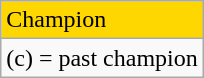<table class="wikitable">
<tr style="background:gold">
<td>Champion</td>
</tr>
<tr>
<td>(c) = past champion</td>
</tr>
</table>
